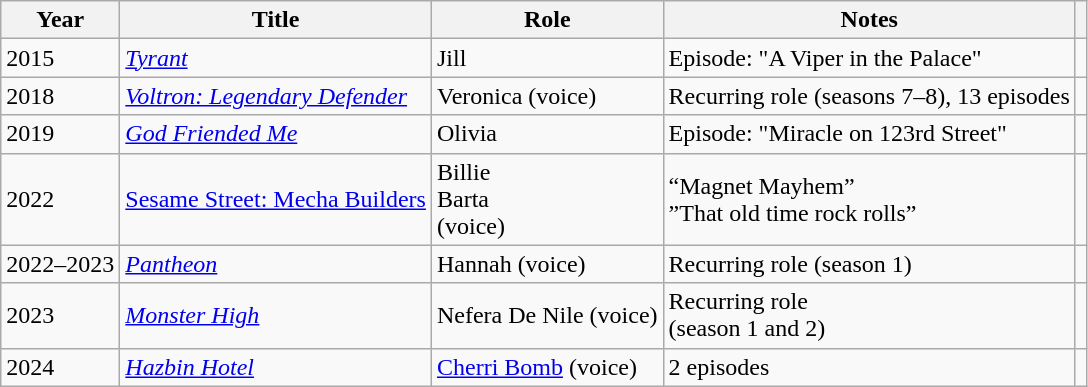<table class="wikitable sortable">
<tr>
<th>Year</th>
<th>Title</th>
<th>Role</th>
<th>Notes</th>
<th></th>
</tr>
<tr>
<td>2015</td>
<td><em><a href='#'>Tyrant</a></em></td>
<td>Jill</td>
<td>Episode: "A Viper in the Palace"</td>
<td></td>
</tr>
<tr>
<td>2018</td>
<td><em><a href='#'>Voltron: Legendary Defender</a></em></td>
<td>Veronica (voice)</td>
<td>Recurring role (seasons 7–8), 13 episodes</td>
<td></td>
</tr>
<tr>
<td>2019</td>
<td><em><a href='#'>God Friended Me</a></em></td>
<td>Olivia</td>
<td>Episode: "Miracle on 123rd Street"</td>
<td></td>
</tr>
<tr>
<td>2022</td>
<td><a href='#'>Sesame Street: Mecha Builders</a></td>
<td>Billie<br>Barta<br>(voice)</td>
<td>“Magnet Mayhem”<br>”That old time rock rolls”</td>
<td></td>
</tr>
<tr>
<td>2022–2023</td>
<td><em><a href='#'>Pantheon</a></em></td>
<td>Hannah (voice)</td>
<td>Recurring role (season 1)</td>
<td></td>
</tr>
<tr>
<td>2023</td>
<td><em><a href='#'>Monster High</a></em></td>
<td>Nefera De Nile (voice)</td>
<td>Recurring  role<br>(season 1 and 2)</td>
<td></td>
</tr>
<tr>
<td>2024</td>
<td><em><a href='#'>Hazbin Hotel</a></em></td>
<td><a href='#'>Cherri Bomb</a> (voice)</td>
<td>2 episodes</td>
<td></td>
</tr>
</table>
